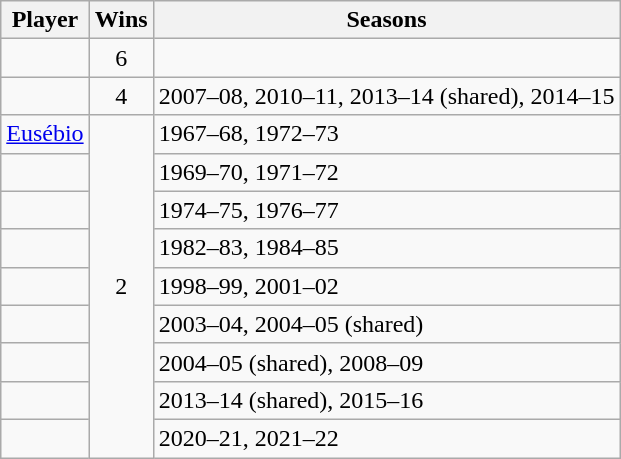<table class="wikitable plainrowheaders sortable">
<tr>
<th>Player</th>
<th scope=col>Wins</th>
<th>Seasons</th>
</tr>
<tr>
<td scope=row> <em></em></td>
<td align=center>6</td>
<td></td>
</tr>
<tr>
<td scope=row></td>
<td align=center>4</td>
<td>2007–08, 2010–11, 2013–14 (shared), 2014–15</td>
</tr>
<tr>
<td scope=row> <a href='#'>Eusébio</a></td>
<td align=center rowspan=10>2</td>
<td>1967–68, 1972–73</td>
</tr>
<tr>
<td scope=row> </td>
<td>1969–70, 1971–72</td>
</tr>
<tr>
<td scope=row> </td>
<td>1974–75, 1976–77</td>
</tr>
<tr>
<td scope=row> </td>
<td>1982–83, 1984–85</td>
</tr>
<tr>
<td scope=row> </td>
<td>1998–99, 2001–02</td>
</tr>
<tr>
<td scope=row> </td>
<td>2003–04, 2004–05 (shared)</td>
</tr>
<tr>
<td scope=row> </td>
<td>2004–05 (shared), 2008–09</td>
</tr>
<tr>
<td scope=row> <em></em></td>
<td>2013–14 (shared), 2015–16</td>
</tr>
<tr>
<td scope=row> <strong></strong></td>
<td>2020–21, 2021–22</td>
</tr>
</table>
